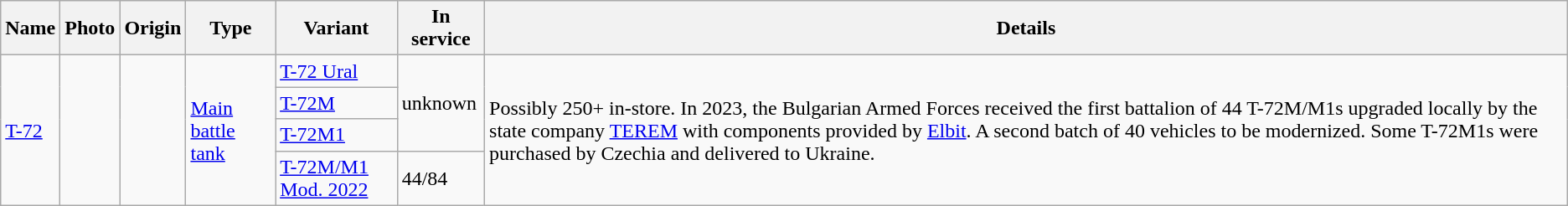<table class="wikitable">
<tr>
<th>Name</th>
<th>Photo</th>
<th>Origin</th>
<th>Type</th>
<th>Variant</th>
<th>In service</th>
<th>Details</th>
</tr>
<tr>
<td rowspan="4"><a href='#'>T-72</a></td>
<td rowspan="4"></td>
<td rowspan="4"></td>
<td rowspan="4"><a href='#'>Main battle tank</a></td>
<td><a href='#'>T-72 Ural</a></td>
<td rowspan="3">unknown</td>
<td rowspan="4">Possibly 250+ in-store. In 2023, the Bulgarian Armed Forces received the first battalion of 44 T-72M/M1s upgraded locally by the state company <a href='#'>TEREM</a> with components provided by <a href='#'>Elbit</a>. A second batch of 40 vehicles to be modernized. Some T-72M1s were purchased by Czechia and delivered to Ukraine.</td>
</tr>
<tr>
<td><a href='#'>T-72M</a></td>
</tr>
<tr>
<td><a href='#'>T-72M1</a></td>
</tr>
<tr>
<td><a href='#'>T-72M/М1 Mod. 2022</a></td>
<td>44/84</td>
</tr>
</table>
